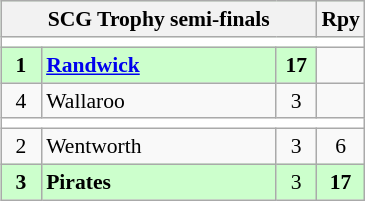<table align="right" class="wikitable" style="font-size:90%; text-align:center; margin-left:1em; margin-right:4em">
<tr bgcolor=#ccffcc>
<th colspan=3>SCG Trophy semi-finals</th>
<th>Rpy</th>
</tr>
<tr bgcolor=#fff>
<td colspan=4></td>
</tr>
<tr>
<td bgcolor=#ccffcc><strong>1</strong></td>
<td align=left bgcolor=#ccffcc> <a href='#'><strong>Randwick</strong></a></td>
<td bgcolor=#ccffcc><strong>17</strong></td>
<td></td>
</tr>
<tr>
<td>4</td>
<td align=left> Wallaroo</td>
<td>3</td>
<td></td>
</tr>
<tr bgcolor=#fff>
<td colspan=4></td>
</tr>
<tr>
<td>2</td>
<td align=left>Wentworth</td>
<td>3</td>
<td>6</td>
</tr>
<tr bgcolor=#ccffcc>
<td width=20><strong>3</strong></td>
<td width=150; align=left> <strong>Pirates</strong></td>
<td width=20>3</td>
<td width=20><strong>17</strong></td>
</tr>
</table>
